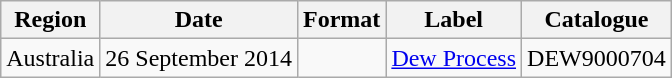<table class="wikitable plainrowheaders">
<tr>
<th scope="col">Region</th>
<th scope="col">Date</th>
<th scope="col">Format</th>
<th scope="col">Label</th>
<th scope="col">Catalogue</th>
</tr>
<tr>
<td>Australia</td>
<td>26 September 2014</td>
<td></td>
<td><a href='#'>Dew Process</a></td>
<td>DEW9000704</td>
</tr>
</table>
